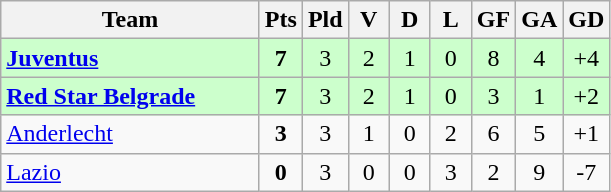<table class=wikitable style="text-align:center">
<tr>
<th width=165>Team</th>
<th width=20>Pts</th>
<th width=20>Pld</th>
<th width=20>V</th>
<th width=20>D</th>
<th width=20>L</th>
<th width=20>GF</th>
<th width=20>GA</th>
<th width=20>GD</th>
</tr>
<tr style="background:#ccffcc">
<td Style="text-align:left"><strong> <a href='#'>Juventus</a></strong></td>
<td><strong>7</strong></td>
<td>3</td>
<td>2</td>
<td>1</td>
<td>0</td>
<td>8</td>
<td>4</td>
<td>+4</td>
</tr>
<tr style="background:#ccffcc">
<td Style="text-align:left"><strong> <a href='#'>Red Star Belgrade</a></strong></td>
<td><strong>7</strong></td>
<td>3</td>
<td>2</td>
<td>1</td>
<td>0</td>
<td>3</td>
<td>1</td>
<td>+2</td>
</tr>
<tr>
<td Style="text-align:left"> <a href='#'>Anderlecht</a></td>
<td><strong>3</strong></td>
<td>3</td>
<td>1</td>
<td>0</td>
<td>2</td>
<td>6</td>
<td>5</td>
<td>+1</td>
</tr>
<tr>
<td Style="text-align:left"> <a href='#'>Lazio</a></td>
<td><strong>0</strong></td>
<td>3</td>
<td>0</td>
<td>0</td>
<td>3</td>
<td>2</td>
<td>9</td>
<td>-7</td>
</tr>
</table>
